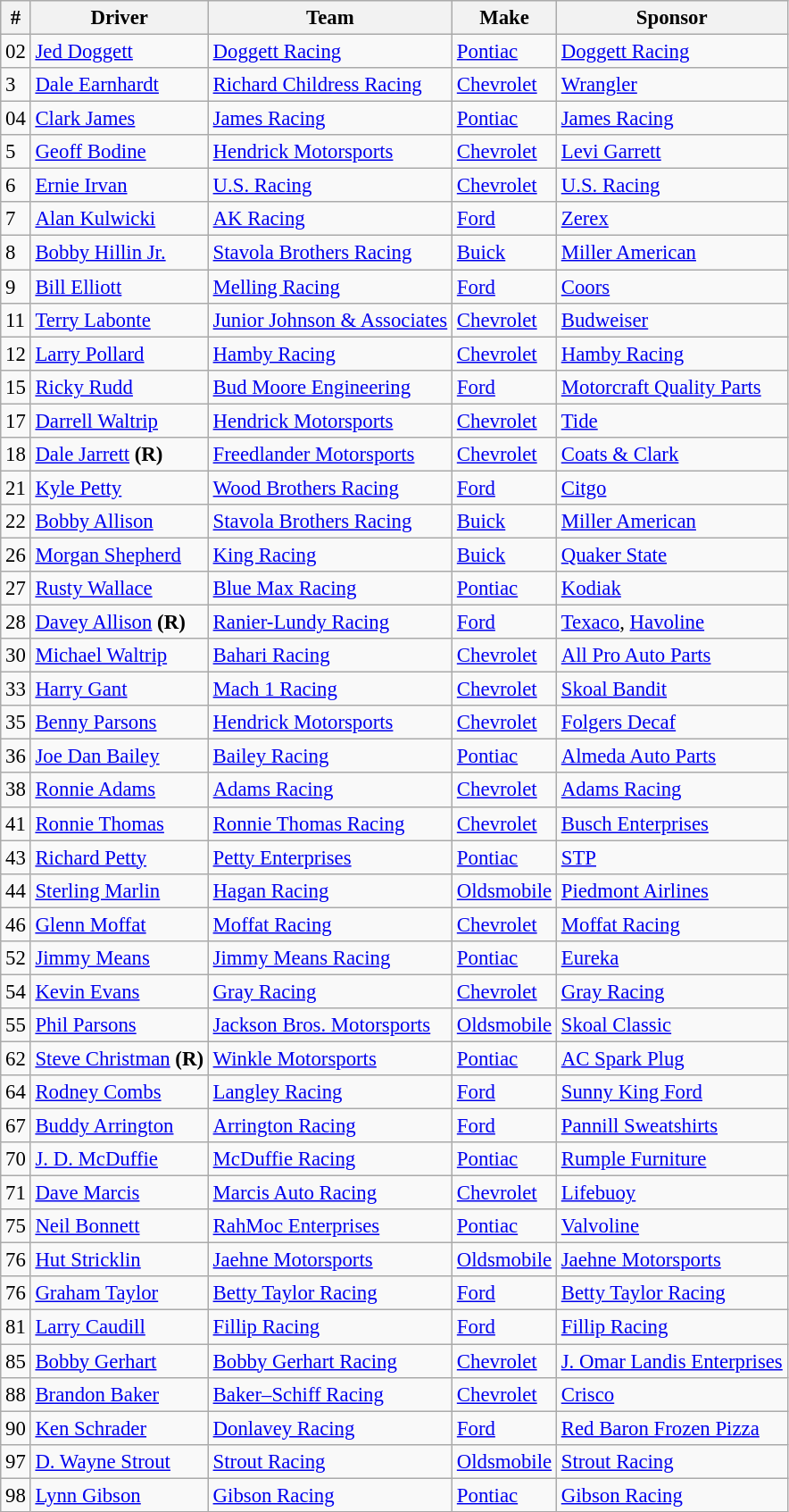<table class="wikitable" style="font-size:95%">
<tr>
<th>#</th>
<th>Driver</th>
<th>Team</th>
<th>Make</th>
<th>Sponsor</th>
</tr>
<tr>
<td>02</td>
<td><a href='#'>Jed Doggett</a></td>
<td><a href='#'>Doggett Racing</a></td>
<td><a href='#'>Pontiac</a></td>
<td><a href='#'>Doggett Racing</a></td>
</tr>
<tr>
<td>3</td>
<td><a href='#'>Dale Earnhardt</a></td>
<td><a href='#'>Richard Childress Racing</a></td>
<td><a href='#'>Chevrolet</a></td>
<td><a href='#'>Wrangler</a></td>
</tr>
<tr>
<td>04</td>
<td><a href='#'>Clark James</a></td>
<td><a href='#'>James Racing</a></td>
<td><a href='#'>Pontiac</a></td>
<td><a href='#'>James Racing</a></td>
</tr>
<tr>
<td>5</td>
<td><a href='#'>Geoff Bodine</a></td>
<td><a href='#'>Hendrick Motorsports</a></td>
<td><a href='#'>Chevrolet</a></td>
<td><a href='#'>Levi Garrett</a></td>
</tr>
<tr>
<td>6</td>
<td><a href='#'>Ernie Irvan</a></td>
<td><a href='#'>U.S. Racing</a></td>
<td><a href='#'>Chevrolet</a></td>
<td><a href='#'>U.S. Racing</a></td>
</tr>
<tr>
<td>7</td>
<td><a href='#'>Alan Kulwicki</a></td>
<td><a href='#'>AK Racing</a></td>
<td><a href='#'>Ford</a></td>
<td><a href='#'>Zerex</a></td>
</tr>
<tr>
<td>8</td>
<td><a href='#'>Bobby Hillin Jr.</a></td>
<td><a href='#'>Stavola Brothers Racing</a></td>
<td><a href='#'>Buick</a></td>
<td><a href='#'>Miller American</a></td>
</tr>
<tr>
<td>9</td>
<td><a href='#'>Bill Elliott</a></td>
<td><a href='#'>Melling Racing</a></td>
<td><a href='#'>Ford</a></td>
<td><a href='#'>Coors</a></td>
</tr>
<tr>
<td>11</td>
<td><a href='#'>Terry Labonte</a></td>
<td><a href='#'>Junior Johnson & Associates</a></td>
<td><a href='#'>Chevrolet</a></td>
<td><a href='#'>Budweiser</a></td>
</tr>
<tr>
<td>12</td>
<td><a href='#'>Larry Pollard</a></td>
<td><a href='#'>Hamby Racing</a></td>
<td><a href='#'>Chevrolet</a></td>
<td><a href='#'>Hamby Racing</a></td>
</tr>
<tr>
<td>15</td>
<td><a href='#'>Ricky Rudd</a></td>
<td><a href='#'>Bud Moore Engineering</a></td>
<td><a href='#'>Ford</a></td>
<td><a href='#'>Motorcraft Quality Parts</a></td>
</tr>
<tr>
<td>17</td>
<td><a href='#'>Darrell Waltrip</a></td>
<td><a href='#'>Hendrick Motorsports</a></td>
<td><a href='#'>Chevrolet</a></td>
<td><a href='#'>Tide</a></td>
</tr>
<tr>
<td>18</td>
<td><a href='#'>Dale Jarrett</a> <strong>(R)</strong></td>
<td><a href='#'>Freedlander Motorsports</a></td>
<td><a href='#'>Chevrolet</a></td>
<td><a href='#'>Coats & Clark</a></td>
</tr>
<tr>
<td>21</td>
<td><a href='#'>Kyle Petty</a></td>
<td><a href='#'>Wood Brothers Racing</a></td>
<td><a href='#'>Ford</a></td>
<td><a href='#'>Citgo</a></td>
</tr>
<tr>
<td>22</td>
<td><a href='#'>Bobby Allison</a></td>
<td><a href='#'>Stavola Brothers Racing</a></td>
<td><a href='#'>Buick</a></td>
<td><a href='#'>Miller American</a></td>
</tr>
<tr>
<td>26</td>
<td><a href='#'>Morgan Shepherd</a></td>
<td><a href='#'>King Racing</a></td>
<td><a href='#'>Buick</a></td>
<td><a href='#'>Quaker State</a></td>
</tr>
<tr>
<td>27</td>
<td><a href='#'>Rusty Wallace</a></td>
<td><a href='#'>Blue Max Racing</a></td>
<td><a href='#'>Pontiac</a></td>
<td><a href='#'>Kodiak</a></td>
</tr>
<tr>
<td>28</td>
<td><a href='#'>Davey Allison</a> <strong>(R)</strong></td>
<td><a href='#'>Ranier-Lundy Racing</a></td>
<td><a href='#'>Ford</a></td>
<td><a href='#'>Texaco</a>, <a href='#'>Havoline</a></td>
</tr>
<tr>
<td>30</td>
<td><a href='#'>Michael Waltrip</a></td>
<td><a href='#'>Bahari Racing</a></td>
<td><a href='#'>Chevrolet</a></td>
<td><a href='#'>All Pro Auto Parts</a></td>
</tr>
<tr>
<td>33</td>
<td><a href='#'>Harry Gant</a></td>
<td><a href='#'>Mach 1 Racing</a></td>
<td><a href='#'>Chevrolet</a></td>
<td><a href='#'>Skoal Bandit</a></td>
</tr>
<tr>
<td>35</td>
<td><a href='#'>Benny Parsons</a></td>
<td><a href='#'>Hendrick Motorsports</a></td>
<td><a href='#'>Chevrolet</a></td>
<td><a href='#'>Folgers Decaf</a></td>
</tr>
<tr>
<td>36</td>
<td><a href='#'>Joe Dan Bailey</a></td>
<td><a href='#'>Bailey Racing</a></td>
<td><a href='#'>Pontiac</a></td>
<td><a href='#'>Almeda Auto Parts</a></td>
</tr>
<tr>
<td>38</td>
<td><a href='#'>Ronnie Adams</a></td>
<td><a href='#'>Adams Racing</a></td>
<td><a href='#'>Chevrolet</a></td>
<td><a href='#'>Adams Racing</a></td>
</tr>
<tr>
<td>41</td>
<td><a href='#'>Ronnie Thomas</a></td>
<td><a href='#'>Ronnie Thomas Racing</a></td>
<td><a href='#'>Chevrolet</a></td>
<td><a href='#'>Busch Enterprises</a></td>
</tr>
<tr>
<td>43</td>
<td><a href='#'>Richard Petty</a></td>
<td><a href='#'>Petty Enterprises</a></td>
<td><a href='#'>Pontiac</a></td>
<td><a href='#'>STP</a></td>
</tr>
<tr>
<td>44</td>
<td><a href='#'>Sterling Marlin</a></td>
<td><a href='#'>Hagan Racing</a></td>
<td><a href='#'>Oldsmobile</a></td>
<td><a href='#'>Piedmont Airlines</a></td>
</tr>
<tr>
<td>46</td>
<td><a href='#'>Glenn Moffat</a></td>
<td><a href='#'>Moffat Racing</a></td>
<td><a href='#'>Chevrolet</a></td>
<td><a href='#'>Moffat Racing</a></td>
</tr>
<tr>
<td>52</td>
<td><a href='#'>Jimmy Means</a></td>
<td><a href='#'>Jimmy Means Racing</a></td>
<td><a href='#'>Pontiac</a></td>
<td><a href='#'>Eureka</a></td>
</tr>
<tr>
<td>54</td>
<td><a href='#'>Kevin Evans</a></td>
<td><a href='#'>Gray Racing</a></td>
<td><a href='#'>Chevrolet</a></td>
<td><a href='#'>Gray Racing</a></td>
</tr>
<tr>
<td>55</td>
<td><a href='#'>Phil Parsons</a></td>
<td><a href='#'>Jackson Bros. Motorsports</a></td>
<td><a href='#'>Oldsmobile</a></td>
<td><a href='#'>Skoal Classic</a></td>
</tr>
<tr>
<td>62</td>
<td><a href='#'>Steve Christman</a> <strong>(R)</strong></td>
<td><a href='#'>Winkle Motorsports</a></td>
<td><a href='#'>Pontiac</a></td>
<td><a href='#'>AC Spark Plug</a></td>
</tr>
<tr>
<td>64</td>
<td><a href='#'>Rodney Combs</a></td>
<td><a href='#'>Langley Racing</a></td>
<td><a href='#'>Ford</a></td>
<td><a href='#'>Sunny King Ford</a></td>
</tr>
<tr>
<td>67</td>
<td><a href='#'>Buddy Arrington</a></td>
<td><a href='#'>Arrington Racing</a></td>
<td><a href='#'>Ford</a></td>
<td><a href='#'>Pannill Sweatshirts</a></td>
</tr>
<tr>
<td>70</td>
<td><a href='#'>J. D. McDuffie</a></td>
<td><a href='#'>McDuffie Racing</a></td>
<td><a href='#'>Pontiac</a></td>
<td><a href='#'>Rumple Furniture</a></td>
</tr>
<tr>
<td>71</td>
<td><a href='#'>Dave Marcis</a></td>
<td><a href='#'>Marcis Auto Racing</a></td>
<td><a href='#'>Chevrolet</a></td>
<td><a href='#'>Lifebuoy</a></td>
</tr>
<tr>
<td>75</td>
<td><a href='#'>Neil Bonnett</a></td>
<td><a href='#'>RahMoc Enterprises</a></td>
<td><a href='#'>Pontiac</a></td>
<td><a href='#'>Valvoline</a></td>
</tr>
<tr>
<td>76</td>
<td><a href='#'>Hut Stricklin</a></td>
<td><a href='#'>Jaehne Motorsports</a></td>
<td><a href='#'>Oldsmobile</a></td>
<td><a href='#'>Jaehne Motorsports</a></td>
</tr>
<tr>
<td>76</td>
<td><a href='#'>Graham Taylor</a></td>
<td><a href='#'>Betty Taylor Racing</a></td>
<td><a href='#'>Ford</a></td>
<td><a href='#'>Betty Taylor Racing</a></td>
</tr>
<tr>
<td>81</td>
<td><a href='#'>Larry Caudill</a></td>
<td><a href='#'>Fillip Racing</a></td>
<td><a href='#'>Ford</a></td>
<td><a href='#'>Fillip Racing</a></td>
</tr>
<tr>
<td>85</td>
<td><a href='#'>Bobby Gerhart</a></td>
<td><a href='#'>Bobby Gerhart Racing</a></td>
<td><a href='#'>Chevrolet</a></td>
<td><a href='#'>J. Omar Landis Enterprises</a></td>
</tr>
<tr>
<td>88</td>
<td><a href='#'>Brandon Baker</a></td>
<td><a href='#'>Baker–Schiff Racing</a></td>
<td><a href='#'>Chevrolet</a></td>
<td><a href='#'>Crisco</a></td>
</tr>
<tr>
<td>90</td>
<td><a href='#'>Ken Schrader</a></td>
<td><a href='#'>Donlavey Racing</a></td>
<td><a href='#'>Ford</a></td>
<td><a href='#'>Red Baron Frozen Pizza</a></td>
</tr>
<tr>
<td>97</td>
<td><a href='#'>D. Wayne Strout</a></td>
<td><a href='#'>Strout Racing</a></td>
<td><a href='#'>Oldsmobile</a></td>
<td><a href='#'>Strout Racing</a></td>
</tr>
<tr>
<td>98</td>
<td><a href='#'>Lynn Gibson</a></td>
<td><a href='#'>Gibson Racing</a></td>
<td><a href='#'>Pontiac</a></td>
<td><a href='#'>Gibson Racing</a></td>
</tr>
</table>
